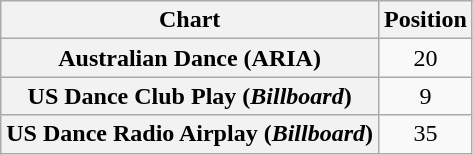<table class="wikitable sortable plainrowheaders" style="text-align:center">
<tr>
<th>Chart</th>
<th>Position</th>
</tr>
<tr>
<th scope="row">Australian Dance (ARIA)</th>
<td>20</td>
</tr>
<tr>
<th scope="row">US Dance Club Play (<em>Billboard</em>)</th>
<td>9</td>
</tr>
<tr>
<th scope="row">US Dance Radio Airplay (<em>Billboard</em>)</th>
<td>35</td>
</tr>
</table>
